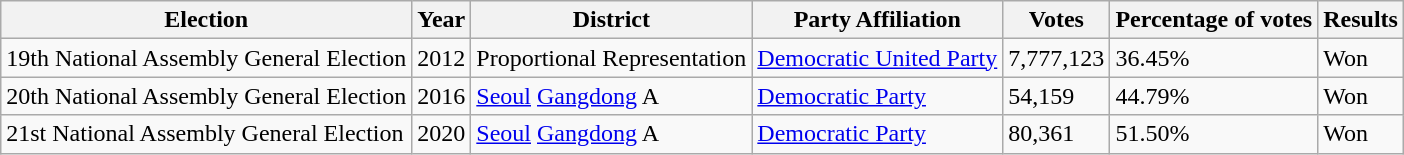<table class="wikitable">
<tr>
<th>Election</th>
<th>Year</th>
<th>District</th>
<th>Party Affiliation</th>
<th>Votes</th>
<th>Percentage of votes</th>
<th>Results</th>
</tr>
<tr>
<td>19th National Assembly General Election</td>
<td>2012</td>
<td>Proportional Representation</td>
<td><a href='#'>Democratic United Party</a></td>
<td>7,777,123</td>
<td>36.45%</td>
<td>Won</td>
</tr>
<tr>
<td>20th National Assembly General Election</td>
<td>2016</td>
<td><a href='#'>Seoul</a> <a href='#'>Gangdong</a> A</td>
<td><a href='#'>Democratic Party</a></td>
<td>54,159</td>
<td>44.79%</td>
<td>Won</td>
</tr>
<tr>
<td>21st National Assembly General Election</td>
<td>2020</td>
<td><a href='#'>Seoul</a> <a href='#'>Gangdong</a> A</td>
<td><a href='#'>Democratic Party</a></td>
<td>80,361</td>
<td>51.50%</td>
<td>Won</td>
</tr>
</table>
